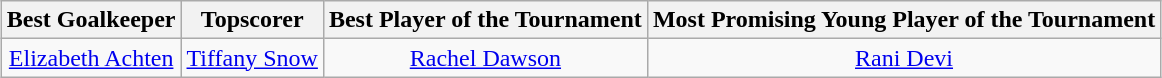<table class=wikitable style="margin:auto; text-align:center">
<tr>
<th>Best Goalkeeper</th>
<th>Topscorer</th>
<th>Best Player of the Tournament</th>
<th>Most Promising Young Player of the Tournament</th>
</tr>
<tr>
<td> <a href='#'>Elizabeth Achten</a></td>
<td> <a href='#'>Tiffany Snow</a></td>
<td> <a href='#'>Rachel Dawson</a></td>
<td> <a href='#'>Rani Devi</a></td>
</tr>
</table>
